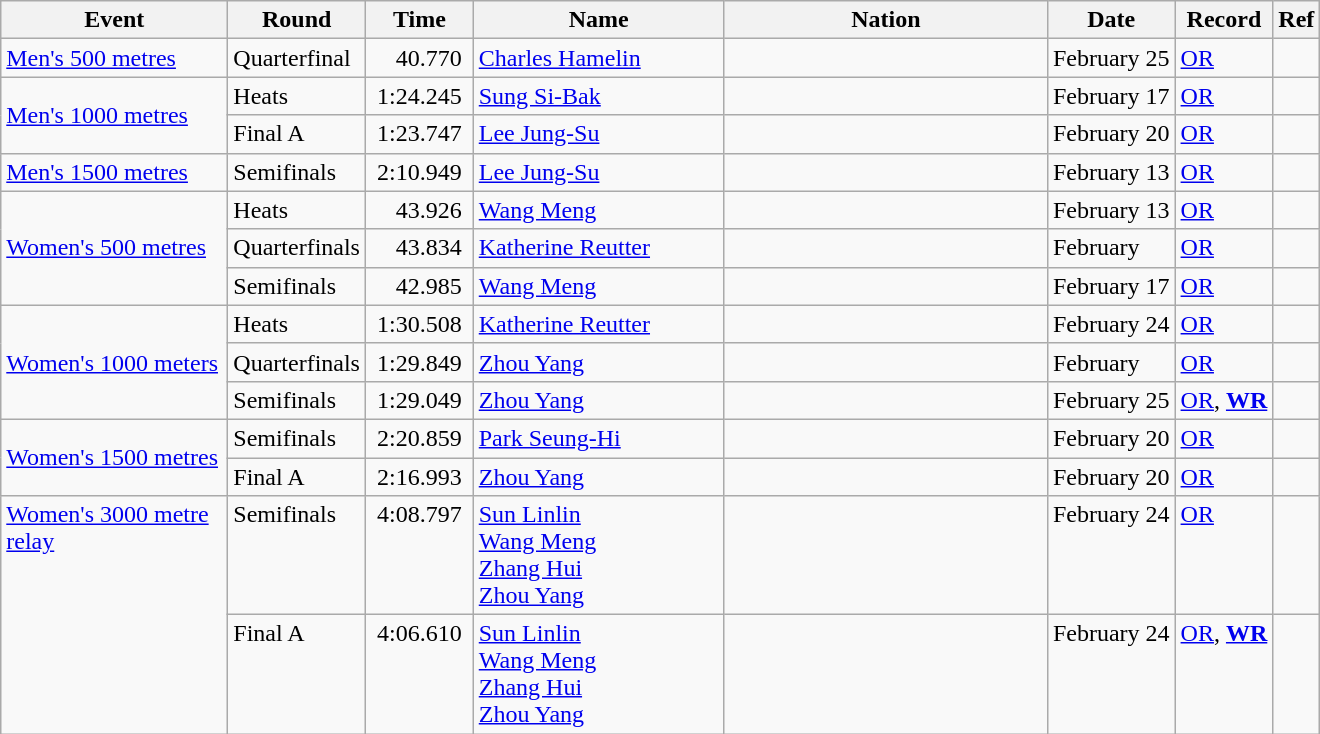<table class="wikitable sortable">
<tr>
<th style="width:9em">Event</th>
<th>Round</th>
<th>Time</th>
<th style="width:10em">Name</th>
<th style="width:13em">Nation</th>
<th>Date</th>
<th>Record</th>
<th>Ref</th>
</tr>
<tr>
<td><a href='#'>Men's 500 metres</a></td>
<td>Quarterfinal</td>
<td align=right>40.770 </td>
<td><a href='#'>Charles Hamelin</a></td>
<td></td>
<td>February 25</td>
<td><a href='#'>OR</a></td>
<td></td>
</tr>
<tr>
<td rowspan=2><a href='#'>Men's 1000 metres</a></td>
<td>Heats</td>
<td align=right>1:24.245 </td>
<td><a href='#'>Sung Si-Bak</a></td>
<td></td>
<td>February 17</td>
<td><a href='#'>OR</a></td>
<td></td>
</tr>
<tr>
<td>Final A</td>
<td align=right>1:23.747 </td>
<td><a href='#'>Lee Jung-Su</a></td>
<td></td>
<td>February 20</td>
<td><a href='#'>OR</a></td>
<td></td>
</tr>
<tr>
<td><a href='#'>Men's 1500 metres</a></td>
<td>Semifinals</td>
<td align=right>2:10.949 </td>
<td><a href='#'>Lee Jung-Su</a></td>
<td></td>
<td>February 13</td>
<td><a href='#'>OR</a></td>
<td></td>
</tr>
<tr>
<td rowspan=3><a href='#'>Women's 500 metres</a></td>
<td>Heats</td>
<td align=right>43.926 </td>
<td><a href='#'>Wang Meng</a></td>
<td></td>
<td>February 13</td>
<td><a href='#'>OR</a></td>
<td></td>
</tr>
<tr>
<td>Quarterfinals</td>
<td align=right>43.834 </td>
<td><a href='#'>Katherine Reutter</a></td>
<td></td>
<td>February</td>
<td><a href='#'>OR</a></td>
<td></td>
</tr>
<tr>
<td>Semifinals</td>
<td align=right>42.985 </td>
<td><a href='#'>Wang Meng</a></td>
<td></td>
<td>February 17</td>
<td><a href='#'>OR</a></td>
<td></td>
</tr>
<tr>
<td rowspan=3><a href='#'>Women's 1000 meters</a></td>
<td>Heats</td>
<td align=right>1:30.508 </td>
<td><a href='#'>Katherine Reutter</a></td>
<td></td>
<td>February 24</td>
<td><a href='#'>OR</a></td>
<td></td>
</tr>
<tr>
<td>Quarterfinals</td>
<td align=right>1:29.849 </td>
<td><a href='#'>Zhou Yang</a></td>
<td></td>
<td>February</td>
<td><a href='#'>OR</a></td>
<td></td>
</tr>
<tr>
<td>Semifinals</td>
<td align=right>1:29.049 </td>
<td><a href='#'>Zhou Yang</a></td>
<td></td>
<td>February 25</td>
<td><a href='#'>OR</a>, <strong><a href='#'>WR</a></strong></td>
<td></td>
</tr>
<tr>
<td rowspan=2><a href='#'>Women's 1500 metres</a></td>
<td>Semifinals</td>
<td align=right>2:20.859 </td>
<td><a href='#'>Park Seung-Hi</a></td>
<td></td>
<td>February 20</td>
<td><a href='#'>OR</a></td>
<td></td>
</tr>
<tr>
<td>Final A</td>
<td align=right>2:16.993 </td>
<td><a href='#'>Zhou Yang</a></td>
<td></td>
<td>February 20</td>
<td><a href='#'>OR</a></td>
<td></td>
</tr>
<tr valign=top>
<td rowspan=2><a href='#'>Women's 3000 metre relay</a></td>
<td>Semifinals</td>
<td align=right> 4:08.797 </td>
<td><a href='#'>Sun Linlin</a><br><a href='#'>Wang Meng</a><br><a href='#'>Zhang Hui</a><br><a href='#'>Zhou Yang</a></td>
<td></td>
<td>February 24</td>
<td><a href='#'>OR</a></td>
<td></td>
</tr>
<tr valign=top>
<td>Final A</td>
<td align=right> 4:06.610 </td>
<td><a href='#'>Sun Linlin</a><br><a href='#'>Wang Meng</a><br><a href='#'>Zhang Hui</a><br><a href='#'>Zhou Yang</a></td>
<td></td>
<td>February 24</td>
<td><a href='#'>OR</a>, <strong><a href='#'>WR</a></strong></td>
<td></td>
</tr>
</table>
